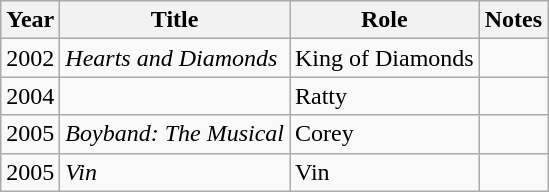<table class="wikitable sortable">
<tr>
<th>Year</th>
<th>Title</th>
<th>Role</th>
<th class="unsortable">Notes</th>
</tr>
<tr>
<td>2002</td>
<td><em>Hearts and Diamonds</em></td>
<td>King of Diamonds</td>
<td></td>
</tr>
<tr>
<td>2004</td>
<td><em></em></td>
<td>Ratty</td>
<td></td>
</tr>
<tr>
<td>2005</td>
<td><em>Boyband: The Musical</em></td>
<td>Corey</td>
<td></td>
</tr>
<tr>
<td>2005</td>
<td><em>Vin</em></td>
<td>Vin</td>
<td></td>
</tr>
</table>
